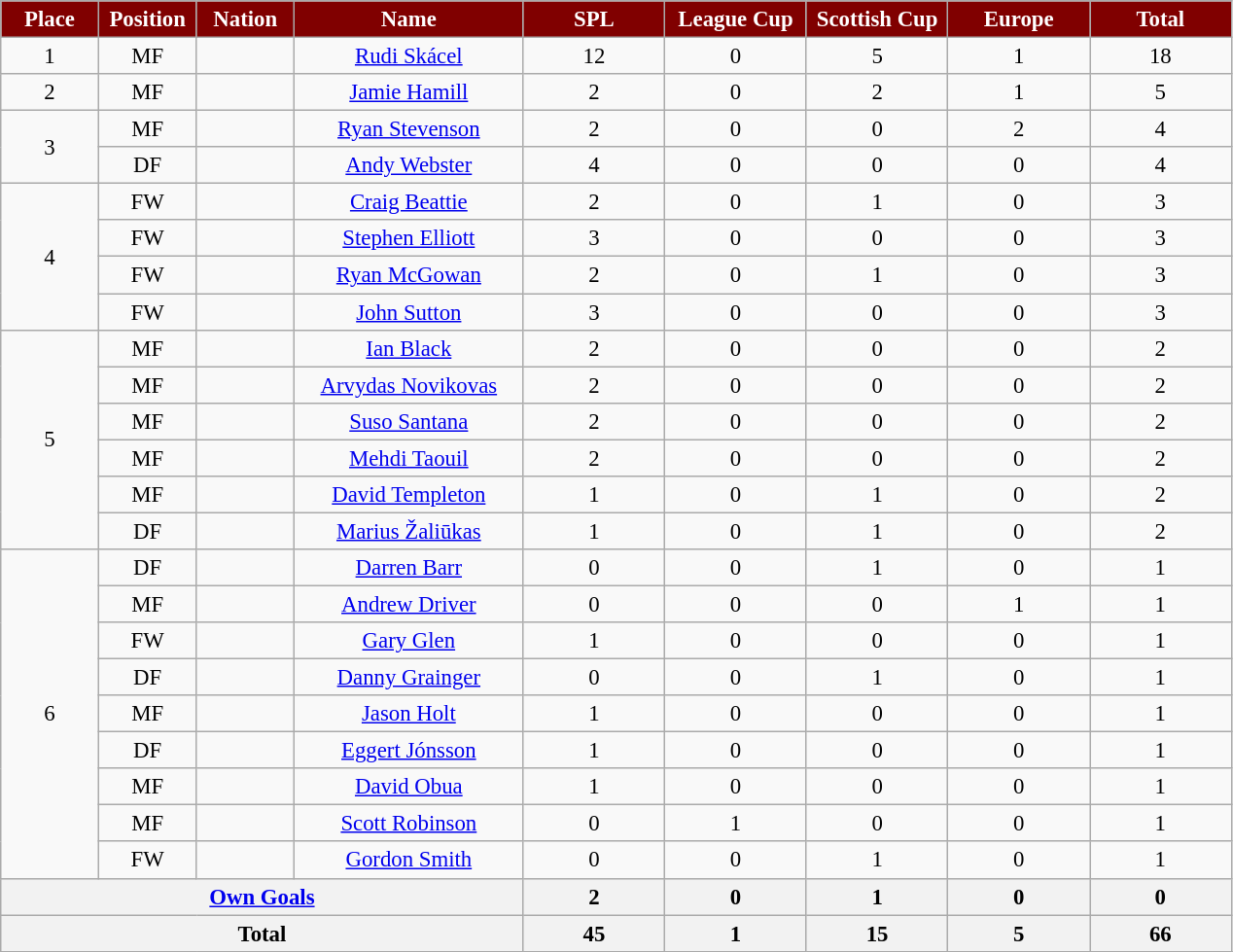<table class="wikitable" style="font-size: 95%; text-align: center;">
<tr>
<th style="background:maroon; color:white;" scope="col" width=60>Place</th>
<th style="background:maroon; color:white;" scope="col" width=60>Position</th>
<th style="background:maroon; color:white;" scope="col" width=60>Nation</th>
<th style="background:maroon; color:white;" scope="col" width=150>Name</th>
<th style="background:maroon; color:white;" scope="col" width=90>SPL</th>
<th style="background:maroon; color:white;" scope="col" width=90>League Cup</th>
<th style="background:maroon; color:white;" scope="col" width=90>Scottish Cup</th>
<th style="background:maroon; color:white;" scope="col" width=90>Europe</th>
<th style="background:maroon; color:white;" scope="col" width=90>Total</th>
</tr>
<tr>
<td>1</td>
<td>MF</td>
<td></td>
<td><a href='#'>Rudi Skácel</a></td>
<td>12</td>
<td>0</td>
<td>5</td>
<td>1</td>
<td>18</td>
</tr>
<tr>
<td>2</td>
<td>MF</td>
<td></td>
<td><a href='#'>Jamie Hamill</a></td>
<td>2</td>
<td>0</td>
<td>2</td>
<td>1</td>
<td>5</td>
</tr>
<tr>
<td rowspan=2>3</td>
<td>MF</td>
<td></td>
<td><a href='#'>Ryan Stevenson</a></td>
<td>2</td>
<td>0</td>
<td>0</td>
<td>2</td>
<td>4</td>
</tr>
<tr>
<td>DF</td>
<td></td>
<td><a href='#'>Andy Webster</a></td>
<td>4</td>
<td>0</td>
<td>0</td>
<td>0</td>
<td>4</td>
</tr>
<tr>
<td rowspan=4>4</td>
<td>FW</td>
<td></td>
<td><a href='#'>Craig Beattie</a></td>
<td>2</td>
<td>0</td>
<td>1</td>
<td>0</td>
<td>3</td>
</tr>
<tr>
<td>FW</td>
<td></td>
<td><a href='#'>Stephen Elliott</a></td>
<td>3</td>
<td>0</td>
<td>0</td>
<td>0</td>
<td>3</td>
</tr>
<tr>
<td>FW</td>
<td></td>
<td><a href='#'>Ryan McGowan</a></td>
<td>2</td>
<td>0</td>
<td>1</td>
<td>0</td>
<td>3</td>
</tr>
<tr>
<td>FW</td>
<td></td>
<td><a href='#'>John Sutton</a></td>
<td>3</td>
<td>0</td>
<td>0</td>
<td>0</td>
<td>3</td>
</tr>
<tr>
<td rowspan=6>5</td>
<td>MF</td>
<td></td>
<td><a href='#'>Ian Black</a></td>
<td>2</td>
<td>0</td>
<td>0</td>
<td>0</td>
<td>2</td>
</tr>
<tr>
<td>MF</td>
<td></td>
<td><a href='#'>Arvydas Novikovas</a></td>
<td>2</td>
<td>0</td>
<td>0</td>
<td>0</td>
<td>2</td>
</tr>
<tr>
<td>MF</td>
<td></td>
<td><a href='#'>Suso Santana</a></td>
<td>2</td>
<td>0</td>
<td>0</td>
<td>0</td>
<td>2</td>
</tr>
<tr>
<td>MF</td>
<td></td>
<td><a href='#'>Mehdi Taouil</a></td>
<td>2</td>
<td>0</td>
<td>0</td>
<td>0</td>
<td>2</td>
</tr>
<tr>
<td>MF</td>
<td></td>
<td><a href='#'>David Templeton</a></td>
<td>1</td>
<td>0</td>
<td>1</td>
<td>0</td>
<td>2</td>
</tr>
<tr>
<td>DF</td>
<td></td>
<td><a href='#'>Marius Žaliūkas</a></td>
<td>1</td>
<td>0</td>
<td>1</td>
<td>0</td>
<td>2</td>
</tr>
<tr>
<td rowspan=9>6</td>
<td>DF</td>
<td></td>
<td><a href='#'>Darren Barr</a></td>
<td>0</td>
<td>0</td>
<td>1</td>
<td>0</td>
<td>1</td>
</tr>
<tr>
<td>MF</td>
<td></td>
<td><a href='#'>Andrew Driver</a></td>
<td>0</td>
<td>0</td>
<td>0</td>
<td>1</td>
<td>1</td>
</tr>
<tr>
<td>FW</td>
<td></td>
<td><a href='#'>Gary Glen</a></td>
<td>1</td>
<td>0</td>
<td>0</td>
<td>0</td>
<td>1</td>
</tr>
<tr>
<td>DF</td>
<td></td>
<td><a href='#'>Danny Grainger</a></td>
<td>0</td>
<td>0</td>
<td>1</td>
<td>0</td>
<td>1</td>
</tr>
<tr>
<td>MF</td>
<td></td>
<td><a href='#'>Jason Holt</a></td>
<td>1</td>
<td>0</td>
<td>0</td>
<td>0</td>
<td>1</td>
</tr>
<tr>
<td>DF</td>
<td></td>
<td><a href='#'>Eggert Jónsson</a></td>
<td>1</td>
<td>0</td>
<td>0</td>
<td>0</td>
<td>1</td>
</tr>
<tr>
<td>MF</td>
<td></td>
<td><a href='#'>David Obua</a></td>
<td>1</td>
<td>0</td>
<td>0</td>
<td>0</td>
<td>1</td>
</tr>
<tr>
<td>MF</td>
<td></td>
<td><a href='#'>Scott Robinson</a></td>
<td>0</td>
<td>1</td>
<td>0</td>
<td>0</td>
<td>1</td>
</tr>
<tr>
<td>FW</td>
<td></td>
<td><a href='#'>Gordon Smith</a></td>
<td>0</td>
<td>0</td>
<td>1</td>
<td>0</td>
<td>1</td>
</tr>
<tr>
<th colspan=4><a href='#'>Own Goals</a></th>
<th>2</th>
<th>0</th>
<th>1</th>
<th>0</th>
<th>0</th>
</tr>
<tr>
<th colspan=4>Total</th>
<th>45</th>
<th>1</th>
<th>15</th>
<th>5</th>
<th>66</th>
</tr>
<tr>
</tr>
</table>
